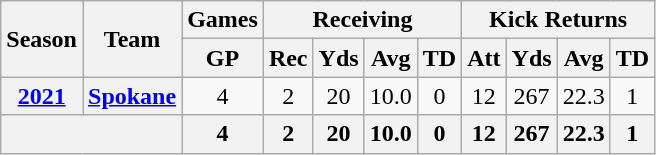<table class="wikitable" style="text-align:center">
<tr>
<th rowspan="2">Season</th>
<th rowspan="2">Team</th>
<th colspan="1">Games</th>
<th colspan="4">Receiving</th>
<th colspan="4">Kick Returns</th>
</tr>
<tr>
<th>GP</th>
<th>Rec</th>
<th>Yds</th>
<th>Avg</th>
<th>TD</th>
<th>Att</th>
<th>Yds</th>
<th>Avg</th>
<th>TD</th>
</tr>
<tr>
<th><a href='#'>2021</a></th>
<th><a href='#'>Spokane</a></th>
<td>4</td>
<td>2</td>
<td>20</td>
<td>10.0</td>
<td>0</td>
<td>12</td>
<td>267</td>
<td>22.3</td>
<td>1</td>
</tr>
<tr>
<th colspan="2"></th>
<th>4</th>
<th>2</th>
<th>20</th>
<th>10.0</th>
<th>0</th>
<th>12</th>
<th>267</th>
<th>22.3</th>
<th>1</th>
</tr>
</table>
